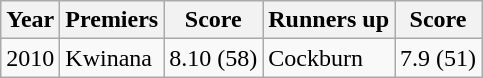<table class="wikitable">
<tr>
<th>Year</th>
<th>Premiers</th>
<th>Score</th>
<th>Runners up</th>
<th>Score</th>
</tr>
<tr>
<td>2010</td>
<td>Kwinana</td>
<td>8.10 (58)</td>
<td>Cockburn</td>
<td>7.9 (51)</td>
</tr>
</table>
